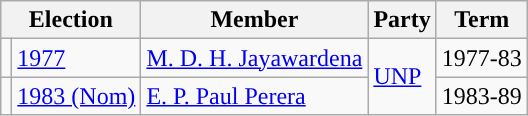<table class="wikitable">
<tr>
<th colspan="2">Election</th>
<th>Member</th>
<th>Party</th>
<th>Term</th>
</tr>
<tr>
<td style="background-color: "></td>
<td><a href='#'>1977</a></td>
<td><a href='#'>M. D. H. Jayawardena</a></td>
<td rowspan=2><a href='#'>UNP</a></td>
<td>1977-83</td>
</tr>
<tr>
<td style="background-color: "></td>
<td><a href='#'>1983 (Nom)</a></td>
<td><a href='#'>E. P. Paul Perera</a></td>
<td>1983-89</td>
</tr>
</table>
